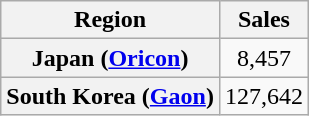<table class="wikitable plainrowheaders" style="text-align:center;">
<tr>
<th>Region</th>
<th>Sales</th>
</tr>
<tr>
<th scope="row">Japan (<a href='#'>Oricon</a>)</th>
<td>8,457</td>
</tr>
<tr>
<th scope="row">South Korea (<a href='#'>Gaon</a>)</th>
<td>127,642</td>
</tr>
</table>
